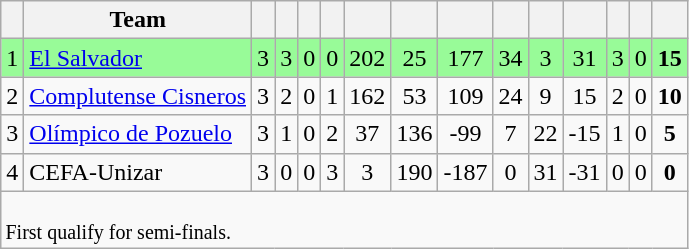<table class="wikitable" style="text-align:center;">
<tr>
<th></th>
<th>Team</th>
<th></th>
<th></th>
<th></th>
<th></th>
<th></th>
<th></th>
<th></th>
<th></th>
<th></th>
<th></th>
<th></th>
<th></th>
<th></th>
</tr>
<tr bgcolor=palegreen>
<td>1</td>
<td align="left"><a href='#'>El Salvador</a></td>
<td>3</td>
<td>3</td>
<td>0</td>
<td>0</td>
<td>202</td>
<td>25</td>
<td>177</td>
<td>34</td>
<td>3</td>
<td>31</td>
<td>3</td>
<td>0</td>
<td><strong>15</strong></td>
</tr>
<tr>
<td>2</td>
<td align="left"><a href='#'>Complutense Cisneros</a></td>
<td>3</td>
<td>2</td>
<td>0</td>
<td>1</td>
<td>162</td>
<td>53</td>
<td>109</td>
<td>24</td>
<td>9</td>
<td>15</td>
<td>2</td>
<td>0</td>
<td><strong>10</strong></td>
</tr>
<tr>
<td>3</td>
<td align="left"><a href='#'>Olímpico de Pozuelo</a></td>
<td>3</td>
<td>1</td>
<td>0</td>
<td>2</td>
<td>37</td>
<td>136</td>
<td>-99</td>
<td>7</td>
<td>22</td>
<td>-15</td>
<td>1</td>
<td>0</td>
<td><strong>5</strong></td>
</tr>
<tr>
<td>4</td>
<td align="left">CEFA-Unizar</td>
<td>3</td>
<td>0</td>
<td>0</td>
<td>3</td>
<td>3</td>
<td>190</td>
<td>-187</td>
<td>0</td>
<td>31</td>
<td>-31</td>
<td>0</td>
<td>0</td>
<td><strong>0</strong></td>
</tr>
<tr | style="text-align:left;" |>
<td colspan="15" style="border:0px; font-size:smaller"><br><span>First</span> qualify for semi-finals.</td>
</tr>
</table>
